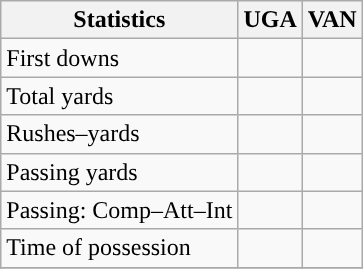<table class="wikitable" style="float: left;">
<tr>
<th>Statistics</th>
<th>UGA</th>
<th>VAN</th>
</tr>
<tr>
<td>First downs</td>
<td></td>
<td></td>
</tr>
<tr>
<td>Total yards</td>
<td></td>
<td></td>
</tr>
<tr>
<td>Rushes–yards</td>
<td></td>
<td></td>
</tr>
<tr>
<td>Passing yards</td>
<td></td>
<td></td>
</tr>
<tr>
<td>Passing: Comp–Att–Int</td>
<td></td>
<td></td>
</tr>
<tr>
<td>Time of possession</td>
<td></td>
<td></td>
</tr>
<tr>
</tr>
</table>
